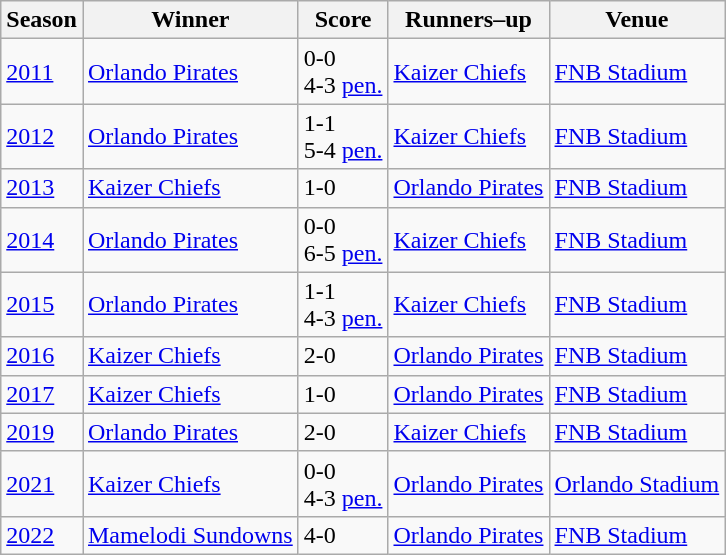<table class="sortable wikitable plainrowheaders">
<tr>
<th scope="col">Season</th>
<th scope="col">Winner</th>
<th scope="col">Score</th>
<th scope="col">Runners–up</th>
<th scope="col">Venue</th>
</tr>
<tr>
<td><a href='#'>2011</a></td>
<td><a href='#'>Orlando Pirates</a></td>
<td>0-0<br>4-3 <a href='#'>pen.</a></td>
<td><a href='#'>Kaizer Chiefs</a></td>
<td><a href='#'>FNB Stadium</a></td>
</tr>
<tr>
<td><a href='#'>2012</a></td>
<td><a href='#'>Orlando Pirates</a></td>
<td>1-1<br>5-4 <a href='#'>pen.</a></td>
<td><a href='#'>Kaizer Chiefs</a></td>
<td><a href='#'>FNB Stadium</a></td>
</tr>
<tr>
<td><a href='#'>2013</a></td>
<td><a href='#'>Kaizer Chiefs</a></td>
<td>1-0</td>
<td><a href='#'>Orlando Pirates</a></td>
<td><a href='#'>FNB Stadium</a></td>
</tr>
<tr>
<td><a href='#'>2014</a></td>
<td><a href='#'>Orlando Pirates</a></td>
<td>0-0<br>6-5 <a href='#'>pen.</a></td>
<td><a href='#'>Kaizer Chiefs</a></td>
<td><a href='#'>FNB Stadium</a></td>
</tr>
<tr>
<td><a href='#'>2015</a></td>
<td><a href='#'>Orlando Pirates</a></td>
<td>1-1<br>4-3 <a href='#'>pen.</a></td>
<td><a href='#'>Kaizer Chiefs</a></td>
<td><a href='#'>FNB Stadium</a></td>
</tr>
<tr>
<td><a href='#'>2016</a></td>
<td><a href='#'>Kaizer Chiefs</a></td>
<td>2-0</td>
<td><a href='#'>Orlando Pirates</a></td>
<td><a href='#'>FNB Stadium</a></td>
</tr>
<tr>
<td><a href='#'>2017</a></td>
<td><a href='#'>Kaizer Chiefs</a></td>
<td>1-0</td>
<td><a href='#'>Orlando Pirates</a></td>
<td><a href='#'>FNB Stadium</a></td>
</tr>
<tr>
<td><a href='#'>2019</a></td>
<td><a href='#'>Orlando Pirates</a></td>
<td>2-0</td>
<td><a href='#'>Kaizer Chiefs</a></td>
<td><a href='#'>FNB Stadium</a></td>
</tr>
<tr>
<td><a href='#'>2021</a></td>
<td><a href='#'>Kaizer Chiefs</a></td>
<td>0-0<br>4-3 <a href='#'>pen.</a></td>
<td><a href='#'>Orlando Pirates</a></td>
<td><a href='#'>Orlando Stadium</a></td>
</tr>
<tr>
<td><a href='#'>2022</a></td>
<td><a href='#'>Mamelodi Sundowns</a></td>
<td>4-0</td>
<td><a href='#'>Orlando Pirates</a></td>
<td><a href='#'>FNB Stadium</a></td>
</tr>
</table>
